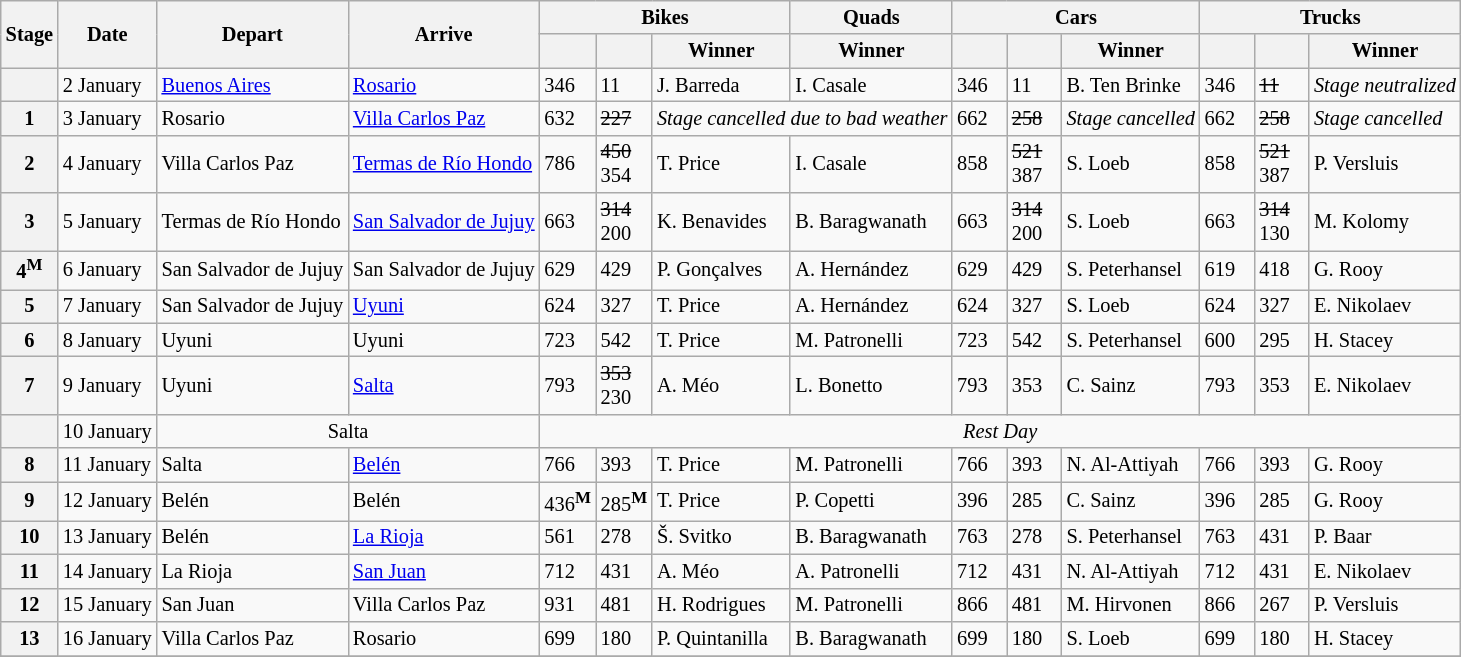<table class="wikitable" style="font-size:85%">
<tr>
<th rowspan="2">Stage</th>
<th rowspan="2">Date</th>
<th rowspan="2">Depart</th>
<th rowspan="2">Arrive</th>
<th colspan="3">Bikes</th>
<th>Quads</th>
<th colspan="3">Cars</th>
<th colspan="3">Trucks</th>
</tr>
<tr>
<th width="30px"></th>
<th width="30px"></th>
<th>Winner</th>
<th>Winner</th>
<th width="30px"></th>
<th width="30px"></th>
<th>Winner</th>
<th width="30px"></th>
<th width="30px"></th>
<th>Winner</th>
</tr>
<tr>
<th></th>
<td>2 January</td>
<td> <a href='#'>Buenos Aires</a></td>
<td> <a href='#'>Rosario</a></td>
<td>346</td>
<td>11</td>
<td> J. Barreda</td>
<td> I. Casale</td>
<td>346</td>
<td>11</td>
<td> B. Ten Brinke</td>
<td>346</td>
<td><s>11</s></td>
<td><em>Stage neutralized</em></td>
</tr>
<tr>
<th>1</th>
<td>3 January</td>
<td> Rosario</td>
<td> <a href='#'>Villa Carlos Paz</a></td>
<td>632</td>
<td><s>227</s></td>
<td colspan=2><em>Stage cancelled due to bad weather</em></td>
<td>662</td>
<td><s>258</s></td>
<td><em>Stage cancelled</em></td>
<td>662</td>
<td><s>258</s></td>
<td><em>Stage cancelled</em></td>
</tr>
<tr>
<th>2</th>
<td>4 January</td>
<td> Villa Carlos Paz</td>
<td> <a href='#'>Termas de Río Hondo</a></td>
<td>786</td>
<td><s>450</s><br>354</td>
<td> T. Price</td>
<td> I. Casale</td>
<td>858</td>
<td><s>521</s><br>387</td>
<td> S. Loeb</td>
<td>858</td>
<td><s>521</s><br>387</td>
<td> P. Versluis</td>
</tr>
<tr>
<th>3</th>
<td>5 January</td>
<td> Termas de Río Hondo</td>
<td> <a href='#'>San Salvador de Jujuy</a></td>
<td>663</td>
<td><s>314</s><br>200</td>
<td> K. Benavides</td>
<td> B. Baragwanath</td>
<td>663</td>
<td><s>314</s><br>200</td>
<td> S. Loeb</td>
<td>663</td>
<td><s>314</s><br>130</td>
<td> M. Kolomy</td>
</tr>
<tr>
<th>4<sup>M</sup></th>
<td>6 January</td>
<td> San Salvador de Jujuy</td>
<td> San Salvador de Jujuy</td>
<td>629</td>
<td>429</td>
<td> P. Gonçalves</td>
<td> A. Hernández</td>
<td>629</td>
<td>429</td>
<td> S. Peterhansel</td>
<td>619</td>
<td>418</td>
<td> G. Rooy</td>
</tr>
<tr>
<th>5</th>
<td>7 January</td>
<td> San Salvador de Jujuy</td>
<td> <a href='#'>Uyuni</a></td>
<td>624</td>
<td>327</td>
<td> T. Price</td>
<td> A. Hernández</td>
<td>624</td>
<td>327</td>
<td> S. Loeb</td>
<td>624</td>
<td>327</td>
<td> E. Nikolaev</td>
</tr>
<tr>
<th>6</th>
<td>8 January</td>
<td> Uyuni</td>
<td> Uyuni</td>
<td>723</td>
<td>542</td>
<td> T. Price</td>
<td> M. Patronelli</td>
<td>723</td>
<td>542</td>
<td> S. Peterhansel</td>
<td>600</td>
<td>295</td>
<td> H. Stacey</td>
</tr>
<tr>
<th>7</th>
<td>9 January</td>
<td> Uyuni</td>
<td> <a href='#'>Salta</a></td>
<td>793</td>
<td><s>353</s><br>230</td>
<td> A. Méo</td>
<td> L. Bonetto</td>
<td>793</td>
<td>353</td>
<td> C. Sainz</td>
<td>793</td>
<td>353</td>
<td> E. Nikolaev</td>
</tr>
<tr>
<th></th>
<td>10 January</td>
<td colspan=2 align=center> Salta</td>
<td colspan=10 align=center><em>Rest Day</em></td>
</tr>
<tr>
<th>8</th>
<td>11 January</td>
<td> Salta</td>
<td> <a href='#'>Belén</a></td>
<td>766</td>
<td>393</td>
<td> T. Price</td>
<td> M. Patronelli</td>
<td>766</td>
<td>393</td>
<td> N. Al-Attiyah</td>
<td>766</td>
<td>393</td>
<td> G. Rooy</td>
</tr>
<tr>
<th>9</th>
<td>12 January</td>
<td> Belén</td>
<td> Belén</td>
<td>436<sup><strong>M</strong></sup></td>
<td>285<sup><strong>M</strong></sup></td>
<td> T. Price</td>
<td> P. Copetti</td>
<td>396</td>
<td>285</td>
<td> C. Sainz</td>
<td>396</td>
<td>285</td>
<td> G. Rooy</td>
</tr>
<tr>
<th>10</th>
<td>13 January</td>
<td> Belén</td>
<td> <a href='#'>La Rioja</a></td>
<td>561</td>
<td>278</td>
<td> Š. Svitko</td>
<td> B. Baragwanath</td>
<td>763</td>
<td>278</td>
<td> S. Peterhansel</td>
<td>763</td>
<td>431</td>
<td> P. Baar</td>
</tr>
<tr>
<th>11</th>
<td>14 January</td>
<td> La Rioja</td>
<td> <a href='#'>San Juan</a></td>
<td>712</td>
<td>431</td>
<td> A. Méo</td>
<td> A. Patronelli</td>
<td>712</td>
<td>431</td>
<td> N. Al-Attiyah</td>
<td>712</td>
<td>431</td>
<td> E. Nikolaev</td>
</tr>
<tr>
<th>12</th>
<td>15 January</td>
<td> San Juan</td>
<td> Villa Carlos Paz</td>
<td>931</td>
<td>481</td>
<td> H. Rodrigues</td>
<td> M. Patronelli</td>
<td>866</td>
<td>481</td>
<td> M. Hirvonen</td>
<td>866</td>
<td>267</td>
<td> P. Versluis</td>
</tr>
<tr>
<th>13</th>
<td>16 January</td>
<td> Villa Carlos Paz</td>
<td> Rosario</td>
<td>699</td>
<td>180</td>
<td> P. Quintanilla</td>
<td> B. Baragwanath</td>
<td>699</td>
<td>180</td>
<td> S. Loeb</td>
<td>699</td>
<td>180</td>
<td> H. Stacey</td>
</tr>
<tr>
</tr>
</table>
